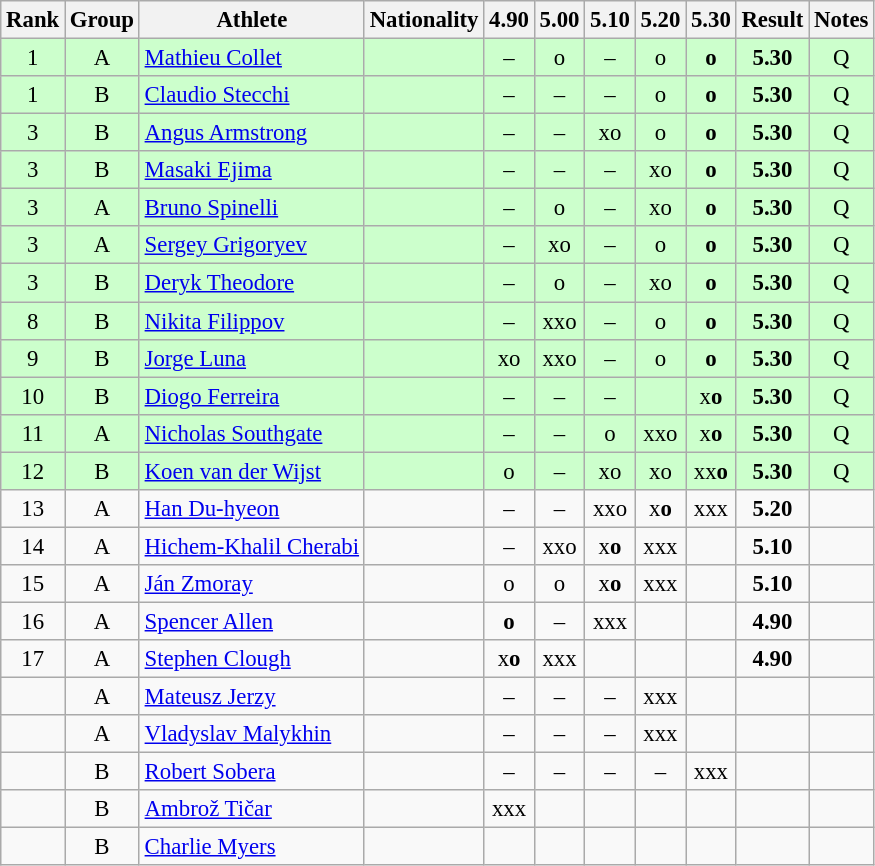<table class="wikitable sortable" style="text-align:center;font-size:95%">
<tr>
<th>Rank</th>
<th>Group</th>
<th>Athlete</th>
<th>Nationality</th>
<th>4.90</th>
<th>5.00</th>
<th>5.10</th>
<th>5.20</th>
<th>5.30</th>
<th>Result</th>
<th>Notes</th>
</tr>
<tr bgcolor="ccffcc">
<td>1</td>
<td>A</td>
<td align="left"><a href='#'>Mathieu Collet</a></td>
<td align="left"></td>
<td>–</td>
<td>o</td>
<td>–</td>
<td>o</td>
<td><strong>o</strong></td>
<td><strong>5.30</strong></td>
<td>Q</td>
</tr>
<tr bgcolor="ccffcc">
<td>1</td>
<td>B</td>
<td align="left"><a href='#'>Claudio Stecchi</a></td>
<td align="left"></td>
<td>–</td>
<td>–</td>
<td>–</td>
<td>o</td>
<td><strong>o</strong></td>
<td><strong>5.30</strong></td>
<td>Q</td>
</tr>
<tr bgcolor="ccffcc">
<td>3</td>
<td>B</td>
<td align="left"><a href='#'>Angus Armstrong</a></td>
<td align="left"></td>
<td>–</td>
<td>–</td>
<td>xo</td>
<td>o</td>
<td><strong>o</strong></td>
<td><strong>5.30</strong></td>
<td>Q</td>
</tr>
<tr bgcolor="ccffcc">
<td>3</td>
<td>B</td>
<td align="left"><a href='#'>Masaki Ejima</a></td>
<td align="left"></td>
<td>–</td>
<td>–</td>
<td>–</td>
<td>xo</td>
<td><strong>o</strong></td>
<td><strong>5.30</strong></td>
<td>Q</td>
</tr>
<tr bgcolor="ccffcc">
<td>3</td>
<td>A</td>
<td align="left"><a href='#'>Bruno Spinelli</a></td>
<td align="left"></td>
<td>–</td>
<td>o</td>
<td>–</td>
<td>xo</td>
<td><strong>o</strong></td>
<td><strong>5.30</strong></td>
<td>Q</td>
</tr>
<tr bgcolor="ccffcc">
<td>3</td>
<td>A</td>
<td align="left"><a href='#'>Sergey Grigoryev</a></td>
<td align="left"></td>
<td>–</td>
<td>xo</td>
<td>–</td>
<td>o</td>
<td><strong>o</strong></td>
<td><strong>5.30</strong></td>
<td>Q</td>
</tr>
<tr bgcolor="ccffcc">
<td>3</td>
<td>B</td>
<td align="left"><a href='#'>Deryk Theodore</a></td>
<td align="left"></td>
<td>–</td>
<td>o</td>
<td>–</td>
<td>xo</td>
<td><strong>o</strong></td>
<td><strong>5.30</strong></td>
<td>Q</td>
</tr>
<tr bgcolor="ccffcc">
<td>8</td>
<td>B</td>
<td align="left"><a href='#'>Nikita Filippov</a></td>
<td align="left"></td>
<td>–</td>
<td>xxo</td>
<td>–</td>
<td>o</td>
<td><strong>o</strong></td>
<td><strong>5.30</strong></td>
<td>Q</td>
</tr>
<tr bgcolor="ccffcc">
<td>9</td>
<td>B</td>
<td align="left"><a href='#'>Jorge Luna</a></td>
<td align="left"></td>
<td>xo</td>
<td>xxo</td>
<td>–</td>
<td>o</td>
<td><strong>o</strong></td>
<td><strong>5.30</strong></td>
<td>Q</td>
</tr>
<tr bgcolor="ccffcc">
<td>10</td>
<td>B</td>
<td align="left"><a href='#'>Diogo Ferreira</a></td>
<td align="left"></td>
<td>–</td>
<td>–</td>
<td>–</td>
<td></td>
<td>x<strong>o</strong></td>
<td><strong>5.30</strong></td>
<td>Q</td>
</tr>
<tr bgcolor="ccffcc">
<td>11</td>
<td>A</td>
<td align="left"><a href='#'>Nicholas Southgate</a></td>
<td align="left"></td>
<td>–</td>
<td>–</td>
<td>o</td>
<td>xxo</td>
<td>x<strong>o</strong></td>
<td><strong>5.30</strong></td>
<td>Q</td>
</tr>
<tr bgcolor="ccffcc">
<td>12</td>
<td>B</td>
<td align="left"><a href='#'>Koen van der Wijst</a></td>
<td align="left"></td>
<td>o</td>
<td>–</td>
<td>xo</td>
<td>xo</td>
<td>xx<strong>o</strong></td>
<td><strong>5.30</strong></td>
<td>Q</td>
</tr>
<tr>
<td>13</td>
<td>A</td>
<td align="left"><a href='#'>Han Du-hyeon</a></td>
<td align="left"></td>
<td>–</td>
<td>–</td>
<td>xxo</td>
<td>x<strong>o</strong></td>
<td>xxx</td>
<td><strong>5.20</strong></td>
<td></td>
</tr>
<tr>
<td>14</td>
<td>A</td>
<td align="left"><a href='#'>Hichem-Khalil Cherabi</a></td>
<td align="left"></td>
<td>–</td>
<td>xxo</td>
<td>x<strong>o</strong></td>
<td>xxx</td>
<td></td>
<td><strong>5.10</strong></td>
<td></td>
</tr>
<tr>
<td>15</td>
<td>A</td>
<td align="left"><a href='#'>Ján Zmoray</a></td>
<td align="left"></td>
<td>o</td>
<td>o</td>
<td>x<strong>o</strong></td>
<td>xxx</td>
<td></td>
<td><strong>5.10</strong></td>
<td></td>
</tr>
<tr>
<td>16</td>
<td>A</td>
<td align="left"><a href='#'>Spencer Allen</a></td>
<td align="left"></td>
<td><strong>o</strong></td>
<td>–</td>
<td>xxx</td>
<td></td>
<td></td>
<td><strong>4.90</strong></td>
<td></td>
</tr>
<tr>
<td>17</td>
<td>A</td>
<td align="left"><a href='#'>Stephen Clough</a></td>
<td align="left"></td>
<td>x<strong>o</strong></td>
<td>xxx</td>
<td></td>
<td></td>
<td></td>
<td><strong>4.90</strong></td>
<td></td>
</tr>
<tr>
<td></td>
<td>A</td>
<td align="left"><a href='#'>Mateusz Jerzy</a></td>
<td align="left"></td>
<td>–</td>
<td>–</td>
<td>–</td>
<td>xxx</td>
<td></td>
<td><strong></strong></td>
<td></td>
</tr>
<tr>
<td></td>
<td>A</td>
<td align="left"><a href='#'>Vladyslav Malykhin</a></td>
<td align="left"></td>
<td>–</td>
<td>–</td>
<td>–</td>
<td>xxx</td>
<td></td>
<td><strong></strong></td>
<td></td>
</tr>
<tr>
<td></td>
<td>B</td>
<td align="left"><a href='#'>Robert Sobera</a></td>
<td align="left"></td>
<td>–</td>
<td>–</td>
<td>–</td>
<td>–</td>
<td>xxx</td>
<td><strong></strong></td>
<td></td>
</tr>
<tr>
<td></td>
<td>B</td>
<td align="left"><a href='#'>Ambrož Tičar</a></td>
<td align="left"></td>
<td>xxx</td>
<td></td>
<td></td>
<td></td>
<td></td>
<td><strong></strong></td>
<td></td>
</tr>
<tr>
<td></td>
<td>B</td>
<td align="left"><a href='#'>Charlie Myers</a></td>
<td align="left"></td>
<td></td>
<td></td>
<td></td>
<td></td>
<td></td>
<td><strong></strong></td>
<td></td>
</tr>
</table>
